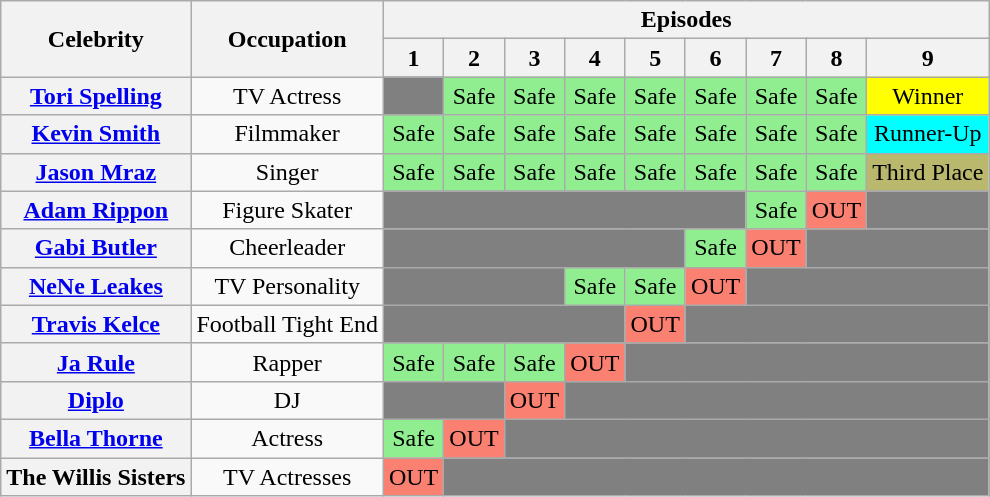<table class="wikitable" style="text-align:center;">
<tr>
<th rowspan="2">Celebrity</th>
<th rowspan="2">Occupation</th>
<th colspan="9">Episodes</th>
</tr>
<tr>
<th>1</th>
<th>2</th>
<th>3</th>
<th>4</th>
<th>5</th>
<th>6</th>
<th>7</th>
<th>8</th>
<th>9</th>
</tr>
<tr>
<th><a href='#'>Tori Spelling</a></th>
<td>TV Actress</td>
<td style="background:grey;"></td>
<td style="background:lightgreen;">Safe</td>
<td style="background:lightgreen;">Safe</td>
<td style="background:lightgreen;">Safe</td>
<td style="background:lightgreen;">Safe</td>
<td style="background:lightgreen;">Safe</td>
<td style="background:lightgreen;">Safe</td>
<td style="background:lightgreen;">Safe</td>
<td style="background:yellow;">Winner</td>
</tr>
<tr>
<th><a href='#'>Kevin Smith</a></th>
<td>Filmmaker</td>
<td style="background:lightgreen;">Safe</td>
<td style="background:lightgreen;">Safe</td>
<td style="background:lightgreen;">Safe</td>
<td style="background:lightgreen;">Safe</td>
<td style="background:lightgreen;">Safe</td>
<td style="background:lightgreen;">Safe</td>
<td style="background:lightgreen;">Safe</td>
<td style="background:lightgreen;">Safe</td>
<td style="background:cyan;">Runner-Up</td>
</tr>
<tr>
<th><a href='#'>Jason Mraz</a></th>
<td>Singer</td>
<td style="background:lightgreen;">Safe</td>
<td style="background:lightgreen;">Safe</td>
<td style="background:lightgreen;">Safe</td>
<td style="background:lightgreen;">Safe</td>
<td style="background:lightgreen;">Safe</td>
<td style="background:lightgreen;">Safe</td>
<td style="background:lightgreen;">Safe</td>
<td style="background:lightgreen;">Safe</td>
<td style="background:#bab86c;">Third Place</td>
</tr>
<tr>
<th><a href='#'>Adam Rippon</a></th>
<td>Figure Skater</td>
<td colspan="6" style="background:grey;"></td>
<td style="background:lightgreen;">Safe</td>
<td style="background:salmon;">OUT</td>
<td style="background:grey;"></td>
</tr>
<tr>
<th><a href='#'>Gabi Butler</a></th>
<td>Cheerleader</td>
<td colspan="5" style="background:grey;"></td>
<td style="background:lightgreen;">Safe</td>
<td style="background:salmon;">OUT</td>
<td colspan="2" style="background:grey;"></td>
</tr>
<tr>
<th><a href='#'>NeNe Leakes</a></th>
<td>TV Personality</td>
<td colspan="3" style="background:grey;"></td>
<td style="background:lightgreen;">Safe</td>
<td style="background:lightgreen;">Safe</td>
<td style="background:salmon;">OUT</td>
<td colspan="3" style="background:grey;"></td>
</tr>
<tr>
<th><a href='#'>Travis Kelce</a></th>
<td>Football Tight End</td>
<td colspan="4" style="background:grey;"></td>
<td style="background:salmon;">OUT</td>
<td colspan="4" style="background:grey;"></td>
</tr>
<tr>
<th><a href='#'>Ja Rule</a></th>
<td>Rapper</td>
<td style="background:lightgreen;">Safe</td>
<td style="background:lightgreen;">Safe</td>
<td style="background:lightgreen;">Safe</td>
<td style="background:salmon;">OUT</td>
<td colspan="5" style="background:grey;"></td>
</tr>
<tr>
<th><a href='#'>Diplo</a></th>
<td>DJ</td>
<td colspan="2" style="background:grey;"></td>
<td style="background:salmon;">OUT</td>
<td colspan="6" style="background:grey;"></td>
</tr>
<tr>
<th><a href='#'>Bella Thorne</a></th>
<td>Actress</td>
<td style="background:lightgreen;">Safe</td>
<td style="background:salmon;">OUT</td>
<td colspan="7" style="background:grey;"></td>
</tr>
<tr>
<th>The Willis Sisters</th>
<td>TV Actresses</td>
<td style="background:salmon;">OUT</td>
<td colspan="8" style="background:grey;"></td>
</tr>
</table>
